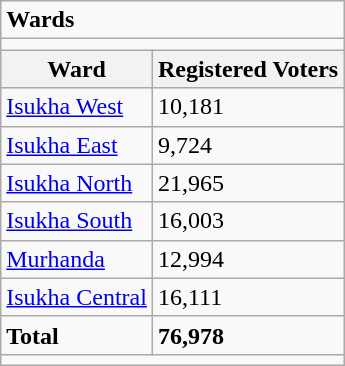<table class="wikitable">
<tr>
<td colspan="2"><strong>Wards</strong></td>
</tr>
<tr>
<td colspan="2"></td>
</tr>
<tr>
<th>Ward</th>
<th>Registered Voters</th>
</tr>
<tr>
<td><a href='#'>Isukha West</a></td>
<td>10,181</td>
</tr>
<tr>
<td><a href='#'>Isukha East</a></td>
<td>9,724</td>
</tr>
<tr>
<td><a href='#'>Isukha North</a></td>
<td>21,965</td>
</tr>
<tr>
<td><a href='#'>Isukha South</a></td>
<td>16,003</td>
</tr>
<tr>
<td><a href='#'>Murhanda</a></td>
<td>12,994</td>
</tr>
<tr>
<td><a href='#'>Isukha Central</a></td>
<td>16,111</td>
</tr>
<tr>
<td><strong>Total</strong></td>
<td><strong>76,978</strong></td>
</tr>
<tr>
<td colspan="2"></td>
</tr>
</table>
